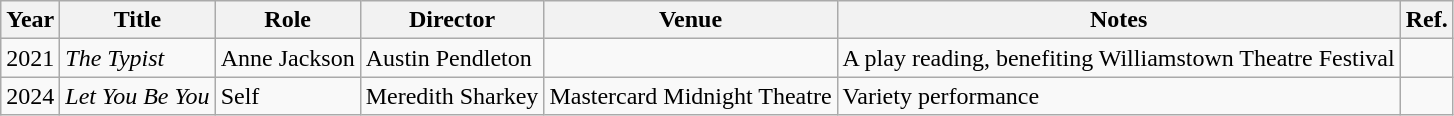<table class="wikitable">
<tr>
<th>Year</th>
<th>Title</th>
<th>Role</th>
<th>Director</th>
<th>Venue</th>
<th>Notes</th>
<th>Ref.</th>
</tr>
<tr>
<td>2021</td>
<td><em>The Typist</em></td>
<td>Anne Jackson</td>
<td>Austin Pendleton</td>
<td></td>
<td>A play reading, benefiting Williamstown Theatre Festival</td>
<td></td>
</tr>
<tr>
<td>2024</td>
<td><em>Let You Be You</em></td>
<td>Self</td>
<td>Meredith Sharkey</td>
<td>Mastercard Midnight Theatre</td>
<td>Variety performance</td>
<td></td>
</tr>
</table>
